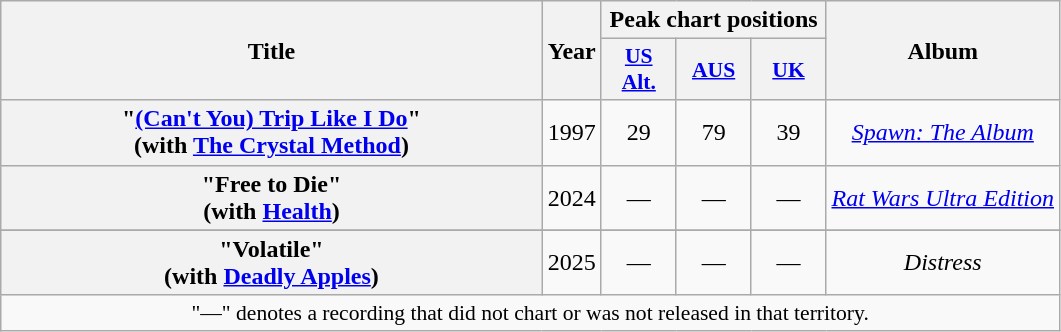<table class="wikitable plainrowheaders" style="text-align:center;">
<tr>
<th scope="col" rowspan="2" style="width:22.1em;">Title</th>
<th scope="col" rowspan="2">Year</th>
<th scope="col" colspan="3">Peak chart positions</th>
<th scope="col" rowspan="2">Album</th>
</tr>
<tr>
<th scope="col" style="width:3em;font-size:90%;"><a href='#'>US<br>Alt.</a><br></th>
<th scope="col" style="width:3em;font-size:90%;"><a href='#'>AUS</a><br></th>
<th scope="col" style="width:3em;font-size:90%;"><a href='#'>UK</a><br></th>
</tr>
<tr>
<th scope="row">"<a href='#'>(Can't You) Trip Like I Do</a>"<br><span>(with <a href='#'>The Crystal Method</a>)</span></th>
<td>1997</td>
<td>29</td>
<td>79</td>
<td>39</td>
<td><em><a href='#'>Spawn: The Album</a></em></td>
</tr>
<tr>
<th scope="row">"Free to Die"<br><span>(with <a href='#'>Health</a>)</span></th>
<td>2024</td>
<td>—</td>
<td>—</td>
<td>—</td>
<td><em><a href='#'>Rat Wars Ultra Edition</a></em></td>
</tr>
<tr>
</tr>
<tr>
<th scope="row">"Volatile"<br><span>(with <a href='#'>Deadly Apples</a>)</span></th>
<td>2025</td>
<td>—</td>
<td>—</td>
<td>—</td>
<td><em>Distress</em></td>
</tr>
<tr>
<td colspan="14" style="font-size:90%">"—" denotes a recording that did not chart or was not released in that territory.</td>
</tr>
</table>
